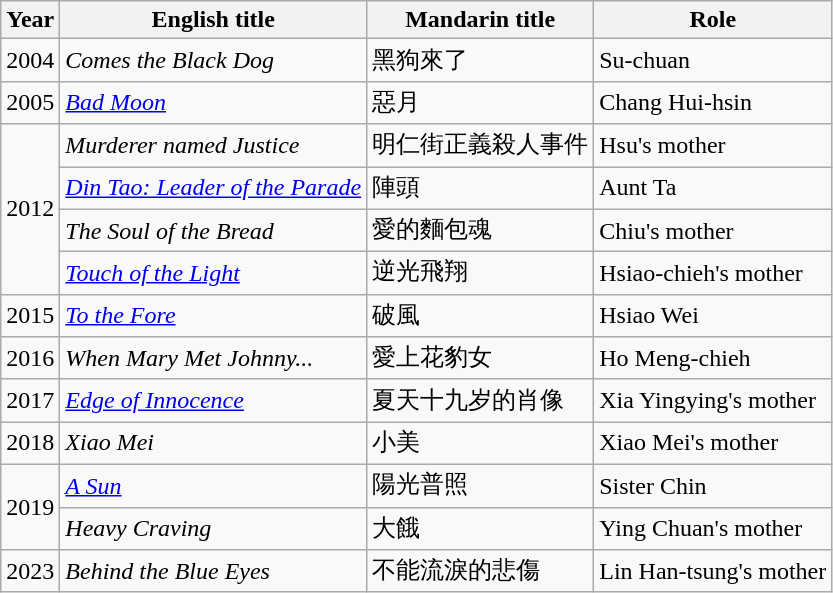<table class="wikitable sortable">
<tr>
<th>Year</th>
<th>English title</th>
<th>Mandarin title</th>
<th>Role</th>
</tr>
<tr>
<td>2004</td>
<td><em>Comes the Black Dog</em></td>
<td>黑狗來了</td>
<td>Su-chuan</td>
</tr>
<tr>
<td>2005</td>
<td><em><a href='#'>Bad Moon</a></em></td>
<td>惡月</td>
<td>Chang Hui-hsin</td>
</tr>
<tr>
<td rowspan="4">2012</td>
<td><em>Murderer named Justice</em></td>
<td>明仁街正義殺人事件</td>
<td>Hsu's mother</td>
</tr>
<tr>
<td><em><a href='#'>Din Tao: Leader of the Parade</a></em></td>
<td>陣頭</td>
<td>Aunt Ta</td>
</tr>
<tr>
<td><em>The Soul of the Bread</em></td>
<td>愛的麵包魂</td>
<td>Chiu's mother</td>
</tr>
<tr>
<td><em><a href='#'>Touch of the Light</a></em></td>
<td>逆光飛翔</td>
<td>Hsiao-chieh's mother</td>
</tr>
<tr>
<td>2015</td>
<td><em><a href='#'>To the Fore</a></em></td>
<td>破風</td>
<td>Hsiao Wei</td>
</tr>
<tr>
<td>2016</td>
<td><em>When Mary Met Johnny...</em></td>
<td>愛上花豹女</td>
<td>Ho Meng-chieh</td>
</tr>
<tr>
<td>2017</td>
<td><em><a href='#'>Edge of Innocence</a></em></td>
<td>夏天十九岁的肖像</td>
<td>Xia Yingying's mother</td>
</tr>
<tr>
<td>2018</td>
<td><em>Xiao Mei</em></td>
<td>小美</td>
<td>Xiao Mei's mother</td>
</tr>
<tr>
<td rowspan="2">2019</td>
<td><em><a href='#'>A Sun</a></em></td>
<td>陽光普照</td>
<td>Sister Chin</td>
</tr>
<tr>
<td><em>Heavy Craving</em></td>
<td>大餓</td>
<td>Ying Chuan's mother</td>
</tr>
<tr>
<td>2023</td>
<td><em>Behind the Blue Eyes</em></td>
<td>不能流淚的悲傷</td>
<td>Lin Han-tsung's mother</td>
</tr>
</table>
